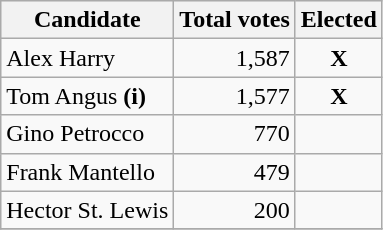<table class="wikitable">
<tr bgcolor="#EEEEEE">
<th align="left">Candidate</th>
<th align="right">Total votes</th>
<th align="right">Elected</th>
</tr>
<tr>
<td align="left">Alex Harry</td>
<td align="right">1,587</td>
<td align="center"><strong>X</strong></td>
</tr>
<tr>
<td align="left">Tom Angus <strong>(i)</strong></td>
<td align="right">1,577</td>
<td align="center"><strong>X</strong></td>
</tr>
<tr>
<td align="left">Gino Petrocco</td>
<td align="right">770</td>
<td align="right"></td>
</tr>
<tr>
<td align="left">Frank Mantello</td>
<td align="right">479</td>
<td align="right"></td>
</tr>
<tr>
<td align="left">Hector St. Lewis</td>
<td align="right">200</td>
<td align="right"></td>
</tr>
<tr>
</tr>
</table>
